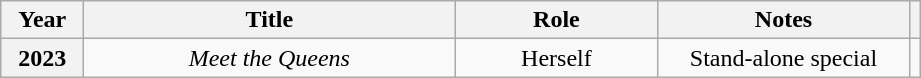<table class="wikitable plainrowheaders" style="text-align:center;">
<tr>
<th scope="col" style="width:03em;">Year</th>
<th scope="col" style="width:15em;">Title</th>
<th scope="col" style="width:08em;">Role</th>
<th scope="col" style="width:10em;">Notes</th>
<th></th>
</tr>
<tr>
<th scope="row" style="text-align:center">2023</th>
<td><em>Meet the Queens</em></td>
<td>Herself</td>
<td>Stand-alone special</td>
<td></td>
</tr>
</table>
